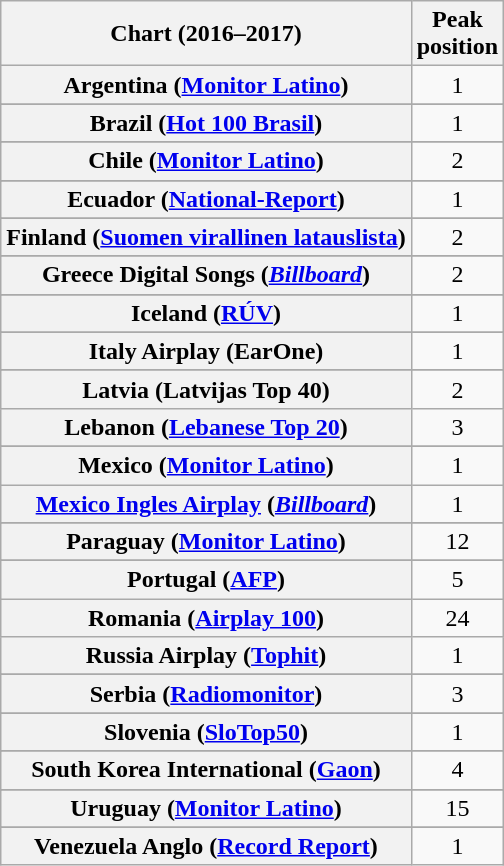<table class="wikitable sortable plainrowheaders" style="text-align:center">
<tr>
<th>Chart (2016–2017)</th>
<th>Peak<br>position</th>
</tr>
<tr>
<th scope="row">Argentina (<a href='#'>Monitor Latino</a>)</th>
<td>1</td>
</tr>
<tr>
</tr>
<tr>
</tr>
<tr>
<th scope="row">Brazil (<a href='#'>Hot 100 Brasil</a>)</th>
<td>1</td>
</tr>
<tr>
</tr>
<tr>
</tr>
<tr>
</tr>
<tr>
</tr>
<tr>
</tr>
<tr>
</tr>
<tr>
<th scope="row">Chile (<a href='#'>Monitor Latino</a>)</th>
<td>2</td>
</tr>
<tr>
</tr>
<tr>
</tr>
<tr>
</tr>
<tr>
<th scope="row">Ecuador (<a href='#'>National-Report</a>)</th>
<td>1</td>
</tr>
<tr>
</tr>
<tr>
<th scope="row">Finland (<a href='#'>Suomen virallinen latauslista</a>)</th>
<td>2</td>
</tr>
<tr>
</tr>
<tr>
</tr>
<tr>
<th scope="row">Greece Digital Songs (<em><a href='#'>Billboard</a></em>)</th>
<td>2</td>
</tr>
<tr>
</tr>
<tr>
</tr>
<tr>
<th scope="row">Iceland (<a href='#'>RÚV</a>)</th>
<td>1</td>
</tr>
<tr>
</tr>
<tr>
</tr>
<tr>
</tr>
<tr>
<th scope="row">Italy Airplay (EarOne)</th>
<td>1</td>
</tr>
<tr>
</tr>
<tr>
<th scope="row">Latvia (Latvijas Top 40)</th>
<td>2</td>
</tr>
<tr>
<th scope="row">Lebanon (<a href='#'>Lebanese Top 20</a>)</th>
<td>3</td>
</tr>
<tr>
</tr>
<tr>
<th scope="row">Mexico (<a href='#'>Monitor Latino</a>)</th>
<td>1</td>
</tr>
<tr>
<th scope="row"><a href='#'>Mexico Ingles Airplay</a> (<em><a href='#'>Billboard</a></em>)</th>
<td>1</td>
</tr>
<tr>
</tr>
<tr>
</tr>
<tr>
</tr>
<tr>
</tr>
<tr>
<th scope="row">Paraguay (<a href='#'>Monitor Latino</a>)</th>
<td>12</td>
</tr>
<tr>
</tr>
<tr>
<th scope="row">Portugal (<a href='#'>AFP</a>)</th>
<td>5</td>
</tr>
<tr>
<th scope="row">Romania (<a href='#'>Airplay 100</a>)</th>
<td>24</td>
</tr>
<tr>
<th scope="row">Russia Airplay (<a href='#'>Tophit</a>)</th>
<td>1</td>
</tr>
<tr>
</tr>
<tr>
<th scope="row">Serbia (<a href='#'>Radiomonitor</a>)</th>
<td>3</td>
</tr>
<tr>
</tr>
<tr>
</tr>
<tr>
<th scope="row">Slovenia (<a href='#'>SloTop50</a>)</th>
<td>1</td>
</tr>
<tr>
</tr>
<tr>
<th scope="row">South Korea International (<a href='#'>Gaon</a>)</th>
<td>4</td>
</tr>
<tr>
</tr>
<tr>
</tr>
<tr>
</tr>
<tr>
<th scope="row">Uruguay (<a href='#'>Monitor Latino</a>)</th>
<td>15</td>
</tr>
<tr>
</tr>
<tr>
</tr>
<tr>
</tr>
<tr>
</tr>
<tr>
</tr>
<tr>
</tr>
<tr>
</tr>
<tr>
</tr>
<tr>
<th scope="row">Venezuela Anglo (<a href='#'>Record Report</a>)</th>
<td>1</td>
</tr>
</table>
